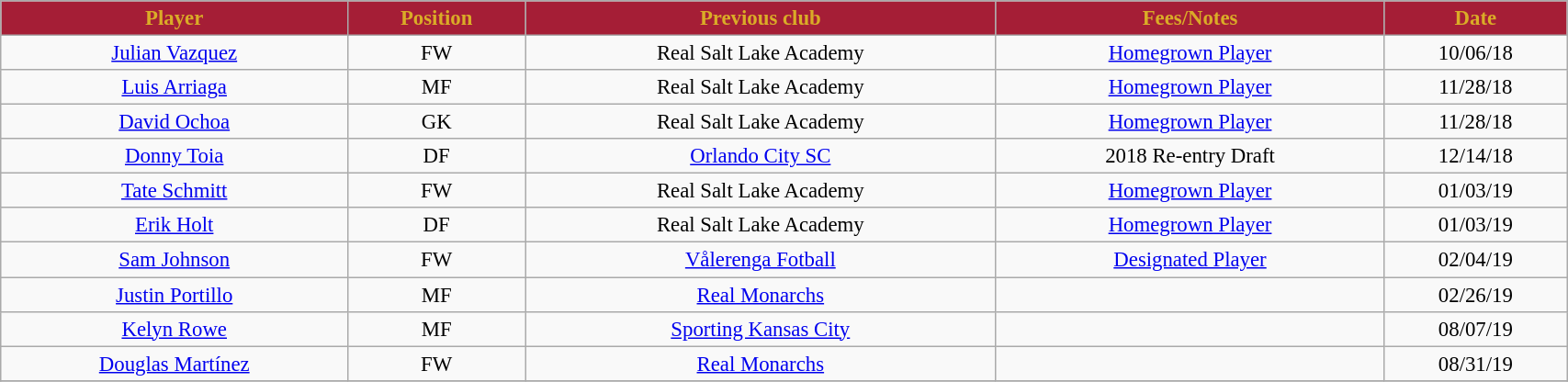<table class="wikitable sortable" style="width:90%; text-align:center; font-size:95%;">
<tr>
<th style="background:#A51E36; color:#DAAC27; text-align:center;"><strong>Player </strong></th>
<th style="background:#A51E36; color:#DAAC27; text-align:center;"><strong>Position </strong></th>
<th style="background:#A51E36; color:#DAAC27; text-align:center;"><strong>Previous club</strong></th>
<th style="background:#A51E36; color:#DAAC27; text-align:center;"><strong>Fees/Notes </strong></th>
<th style="background:#A51E36; color:#DAAC27; text-align:center;"><strong>Date</strong></th>
</tr>
<tr>
<td> <a href='#'>Julian Vazquez</a></td>
<td>FW</td>
<td> Real Salt Lake Academy</td>
<td><a href='#'>Homegrown Player</a></td>
<td>10/06/18</td>
</tr>
<tr>
<td> <a href='#'>Luis Arriaga</a></td>
<td>MF</td>
<td> Real Salt Lake Academy</td>
<td><a href='#'>Homegrown Player</a></td>
<td>11/28/18</td>
</tr>
<tr>
<td> <a href='#'>David Ochoa</a></td>
<td>GK</td>
<td> Real Salt Lake Academy</td>
<td><a href='#'>Homegrown Player</a></td>
<td>11/28/18</td>
</tr>
<tr>
<td> <a href='#'>Donny Toia</a></td>
<td>DF</td>
<td> <a href='#'>Orlando City SC</a></td>
<td>2018 Re-entry Draft </td>
<td>12/14/18</td>
</tr>
<tr>
<td> <a href='#'>Tate Schmitt</a></td>
<td>FW</td>
<td> Real Salt Lake Academy</td>
<td><a href='#'>Homegrown Player</a></td>
<td>01/03/19</td>
</tr>
<tr>
<td> <a href='#'>Erik Holt</a></td>
<td>DF</td>
<td> Real Salt Lake Academy</td>
<td><a href='#'>Homegrown Player</a></td>
<td>01/03/19</td>
</tr>
<tr>
<td> <a href='#'>Sam Johnson</a></td>
<td>FW</td>
<td> <a href='#'>Vålerenga Fotball</a></td>
<td><a href='#'>Designated Player</a></td>
<td>02/04/19</td>
</tr>
<tr>
<td>  <a href='#'>Justin Portillo</a></td>
<td>MF</td>
<td> <a href='#'>Real Monarchs</a></td>
<td></td>
<td>02/26/19</td>
</tr>
<tr>
<td>  <a href='#'>Kelyn Rowe</a></td>
<td>MF</td>
<td> <a href='#'>Sporting Kansas City</a></td>
<td></td>
<td>08/07/19</td>
</tr>
<tr>
<td>  <a href='#'>Douglas Martínez</a></td>
<td>FW</td>
<td> <a href='#'>Real Monarchs</a></td>
<td></td>
<td>08/31/19</td>
</tr>
<tr>
</tr>
</table>
